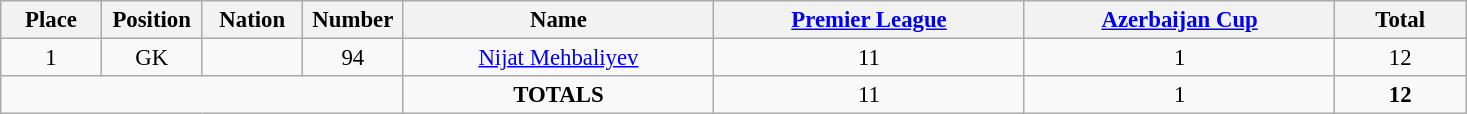<table class="wikitable" style="font-size: 95%; text-align: center;">
<tr>
<th width=60>Place</th>
<th width=60>Position</th>
<th width=60>Nation</th>
<th width=60>Number</th>
<th width=200>Name</th>
<th width=200><a href='#'>Premier League</a></th>
<th width=200><a href='#'>Azerbaijan Cup</a></th>
<th width=80><strong>Total</strong></th>
</tr>
<tr>
<td>1</td>
<td>GK</td>
<td></td>
<td>94</td>
<td><a href='#'>Nijat Mehbaliyev</a></td>
<td>11</td>
<td>1</td>
<td>12</td>
</tr>
<tr>
<td colspan="4"></td>
<td><strong>TOTALS</strong></td>
<td>11</td>
<td>1</td>
<td><strong>12</strong></td>
</tr>
</table>
